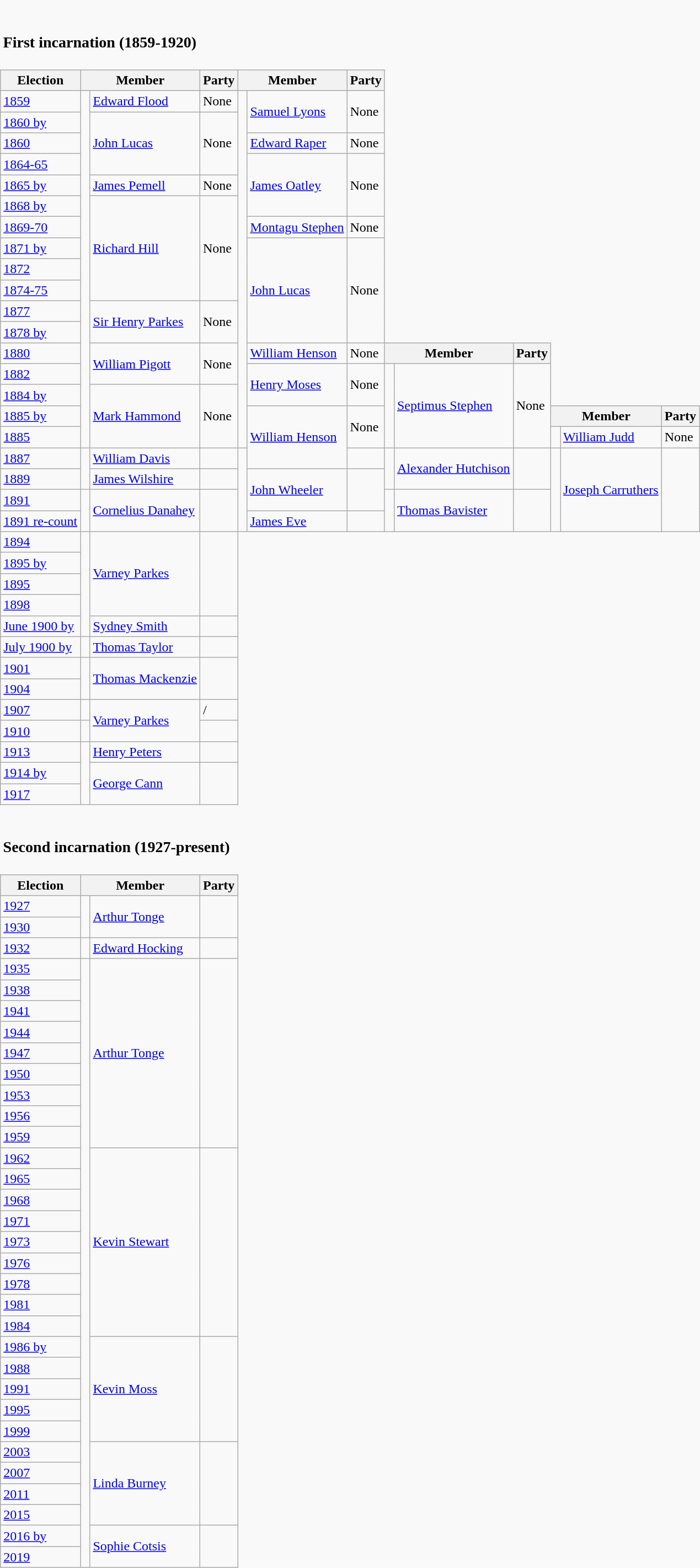<table class="wikitable" style='border-style: none none none none;'>
<tr>
<td colspan="13" style="border-style: none none none none;"><br><h3>First incarnation (1859-1920)</h3></td>
</tr>
<tr>
<th>Election</th>
<th colspan="2">Member</th>
<th>Party</th>
<th colspan="2">Member</th>
<th>Party</th>
</tr>
<tr style="background: #f9f9f9">
<td><a href='#'>1859</a></td>
<td rowspan="17" > </td>
<td><a href='#'>Edward Flood</a></td>
<td>None</td>
<td rowspan="17" > </td>
<td rowspan="2"><a href='#'>Samuel Lyons</a></td>
<td rowspan="2">None</td>
</tr>
<tr style="background: #f9f9f9">
<td><a href='#'>1860 by</a></td>
<td rowspan="3"><a href='#'>John Lucas</a></td>
<td rowspan="3">None</td>
</tr>
<tr style="background: #f9f9f9">
<td><a href='#'>1860</a></td>
<td><a href='#'>Edward Raper</a></td>
<td>None</td>
</tr>
<tr style="background: #f9f9f9">
<td><a href='#'>1864-65</a></td>
<td rowspan="3"><a href='#'>James Oatley</a></td>
<td rowspan="3">None</td>
</tr>
<tr style="background: #f9f9f9">
<td><a href='#'>1865 by</a></td>
<td><a href='#'>James Pemell</a></td>
<td>None</td>
</tr>
<tr style="background: #f9f9f9">
<td><a href='#'>1868 by</a></td>
<td rowspan="5"><a href='#'>Richard Hill</a></td>
<td rowspan="5">None</td>
</tr>
<tr style="background: #f9f9f9">
<td><a href='#'>1869-70</a></td>
<td><a href='#'>Montagu Stephen</a></td>
<td>None</td>
</tr>
<tr style="background: #f9f9f9">
<td><a href='#'>1871 by</a></td>
<td rowspan="5"><a href='#'>John Lucas</a></td>
<td rowspan="5">None</td>
</tr>
<tr style="background: #f9f9f9">
<td><a href='#'>1872</a></td>
</tr>
<tr style="background: #f9f9f9">
<td><a href='#'>1874-75</a></td>
</tr>
<tr style="background: #f9f9f9">
<td><a href='#'>1877</a></td>
<td rowspan="2"><a href='#'>Sir Henry Parkes</a></td>
<td rowspan="2">None</td>
</tr>
<tr style="background: #f9f9f9">
<td><a href='#'>1878 by</a></td>
</tr>
<tr style="background: #f9f9f9">
<td><a href='#'>1880</a></td>
<td rowspan="2"><a href='#'>William Pigott</a></td>
<td rowspan="2">None</td>
<td><a href='#'>William Henson</a></td>
<td>None</td>
<th colspan="2">Member</th>
<th>Party</th>
</tr>
<tr style="background: #f9f9f9">
<td><a href='#'>1882</a></td>
<td rowspan="2"><a href='#'>Henry Moses</a></td>
<td rowspan="2">None</td>
<td rowspan="4" > </td>
<td rowspan="4"><a href='#'>Septimus Stephen</a></td>
<td rowspan="4">None</td>
</tr>
<tr style="background: #f9f9f9">
<td><a href='#'>1884 by</a></td>
<td rowspan="3"><a href='#'>Mark Hammond</a></td>
<td rowspan="3">None</td>
</tr>
<tr style="background: #f9f9f9">
<td><a href='#'>1885 by</a></td>
<td rowspan="3"><a href='#'>William Henson</a></td>
<td rowspan="2">None</td>
<th colspan="2">Member</th>
<th>Party</th>
</tr>
<tr style="background: #f9f9f9">
<td><a href='#'>1885</a></td>
<td> </td>
<td><a href='#'>William Judd</a></td>
<td>None</td>
</tr>
<tr style="background: #f9f9f9; border-style: thin thin thin thin;">
<td><a href='#'>1887</a></td>
<td rowspan="2" > </td>
<td><a href='#'>William Davis</a></td>
<td></td>
<td rowspan="4" > </td>
<td></td>
<td rowspan="2" > </td>
<td rowspan="2"><a href='#'>Alexander Hutchison</a></td>
<td rowspan="2"></td>
<td rowspan="4" > </td>
<td rowspan="4"><a href='#'>Joseph Carruthers</a></td>
<td rowspan="4" style="background: #f9f9f9; border-style: thin thin thin thin;"></td>
</tr>
<tr style="background: #f9f9f9; border-style: thin thin thin thin;">
<td><a href='#'>1889</a></td>
<td><a href='#'>James Wilshire</a></td>
<td></td>
<td rowspan="2"><a href='#'>John Wheeler</a></td>
<td rowspan="2"></td>
</tr>
<tr style="background: #f9f9f9; border-style: thin thin thin thin;">
<td><a href='#'>1891</a></td>
<td rowspan="2" > </td>
<td rowspan="2"><a href='#'>Cornelius Danahey</a></td>
<td rowspan="2"></td>
<td rowspan="2" > </td>
<td rowspan="2"><a href='#'>Thomas Bavister</a></td>
<td rowspan="2"></td>
</tr>
<tr style="background: #f9f9f9">
<td><a href='#'>1891 re-count</a></td>
<td><a href='#'>James Eve</a></td>
<td></td>
</tr>
<tr style="background: #f9f9f9">
<td><a href='#'>1894</a></td>
<td rowspan="5" > </td>
<td rowspan="4"><a href='#'>Varney Parkes</a></td>
<td rowspan="4"></td>
</tr>
<tr style="background: #f9f9f9">
<td><a href='#'>1895 by</a></td>
</tr>
<tr style="background: #f9f9f9">
<td><a href='#'>1895</a></td>
</tr>
<tr style="background: #f9f9f9">
<td><a href='#'>1898</a></td>
</tr>
<tr style="background: #f9f9f9">
<td><a href='#'>June 1900 by</a></td>
<td><a href='#'>Sydney Smith</a></td>
<td></td>
</tr>
<tr style="background: #f9f9f9">
<td><a href='#'>July 1900 by</a></td>
<td> </td>
<td><a href='#'>Thomas Taylor</a></td>
<td></td>
</tr>
<tr style="background: #f9f9f9">
<td><a href='#'>1901</a></td>
<td rowspan="2" > </td>
<td rowspan="2"><a href='#'>Thomas Mackenzie</a></td>
<td rowspan="2"></td>
</tr>
<tr style="background: #f9f9f9">
<td><a href='#'>1904</a></td>
</tr>
<tr style="background: #f9f9f9">
<td><a href='#'>1907</a></td>
<td> </td>
<td rowspan="2"><a href='#'>Varney Parkes</a></td>
<td> / </td>
</tr>
<tr style="background: #f9f9f9">
<td><a href='#'>1910</a></td>
<td> </td>
<td></td>
</tr>
<tr style="background: #f9f9f9">
<td><a href='#'>1913</a></td>
<td rowspan="3" > </td>
<td><a href='#'>Henry Peters</a></td>
<td></td>
</tr>
<tr style="background: #f9f9f9">
<td><a href='#'>1914 by</a></td>
<td rowspan="2"><a href='#'>George Cann</a></td>
<td rowspan="2"></td>
</tr>
<tr style="background: #f9f9f9">
<td><a href='#'>1917</a></td>
</tr>
<tr>
<td colspan="13" style="border-style: none none none none;"><br><h3>Second incarnation (1927-present)</h3></td>
</tr>
<tr>
<th>Election</th>
<th colspan="2">Member</th>
<th>Party</th>
</tr>
<tr>
<td><a href='#'>1927</a></td>
<td rowspan="2" > </td>
<td rowspan="2"><a href='#'>Arthur Tonge</a></td>
<td rowspan="2"></td>
</tr>
<tr style="background: #f9f9f9">
<td><a href='#'>1930</a></td>
</tr>
<tr>
<td><a href='#'>1932</a></td>
<td> </td>
<td><a href='#'>Edward Hocking</a></td>
<td></td>
</tr>
<tr style="background: #f9f9f9">
<td><a href='#'>1935</a></td>
<td rowspan="29" > </td>
<td rowspan="9"><a href='#'>Arthur Tonge</a></td>
<td rowspan="9"></td>
</tr>
<tr style="background: #f9f9f9">
<td><a href='#'>1938</a></td>
</tr>
<tr style="background: #f9f9f9">
<td><a href='#'>1941</a></td>
</tr>
<tr style="background: #f9f9f9">
<td><a href='#'>1944</a></td>
</tr>
<tr style="background: #f9f9f9">
<td><a href='#'>1947</a></td>
</tr>
<tr style="background: #f9f9f9">
<td><a href='#'>1950</a></td>
</tr>
<tr style="background: #f9f9f9">
<td><a href='#'>1953</a></td>
</tr>
<tr style="background: #f9f9f9">
<td><a href='#'>1956</a></td>
</tr>
<tr style="background: #f9f9f9">
<td><a href='#'>1959</a></td>
</tr>
<tr style="background: #f9f9f9">
<td><a href='#'>1962</a></td>
<td rowspan="9"><a href='#'>Kevin Stewart</a></td>
<td rowspan="9"></td>
</tr>
<tr style="background: #f9f9f9">
<td><a href='#'>1965</a></td>
</tr>
<tr style="background: #f9f9f9">
<td><a href='#'>1968</a></td>
</tr>
<tr style="background: #f9f9f9">
<td><a href='#'>1971</a></td>
</tr>
<tr style="background: #f9f9f9">
<td><a href='#'>1973</a></td>
</tr>
<tr style="background: #f9f9f9">
<td><a href='#'>1976</a></td>
</tr>
<tr style="background: #f9f9f9">
<td><a href='#'>1978</a></td>
</tr>
<tr style="background: #f9f9f9">
<td><a href='#'>1981</a></td>
</tr>
<tr style="background: #f9f9f9">
<td><a href='#'>1984</a></td>
</tr>
<tr style="background: #f9f9f9">
<td><a href='#'>1986 by</a></td>
<td rowspan="5"><a href='#'>Kevin Moss</a></td>
<td rowspan="5"></td>
</tr>
<tr style="background: #f9f9f9">
<td><a href='#'>1988</a></td>
</tr>
<tr style="background: #f9f9f9">
<td><a href='#'>1991</a></td>
</tr>
<tr style="background: #f9f9f9">
<td><a href='#'>1995</a></td>
</tr>
<tr style="background: #f9f9f9">
<td><a href='#'>1999</a></td>
</tr>
<tr style="background: #f9f9f9">
<td><a href='#'>2003</a></td>
<td rowspan="4"><a href='#'>Linda Burney</a></td>
<td rowspan="4"></td>
</tr>
<tr style="background: #f9f9f9">
<td><a href='#'>2007</a></td>
</tr>
<tr style="background: #f9f9f9">
<td><a href='#'>2011</a></td>
</tr>
<tr style="background: #f9f9f9">
<td><a href='#'>2015</a></td>
</tr>
<tr style="background: #f9f9f9">
<td><a href='#'>2016 by</a></td>
<td rowspan="2"><a href='#'>Sophie Cotsis</a></td>
<td rowspan="2"></td>
</tr>
<tr style="background: #f9f9f9">
<td><a href='#'>2019</a></td>
</tr>
</table>
